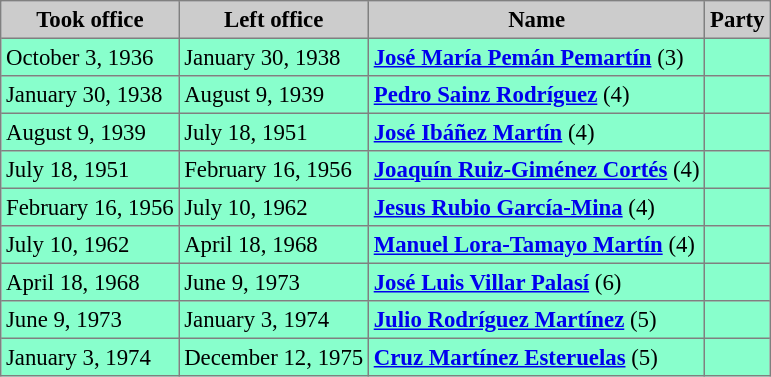<table bgcolor="#f7f8ff" cellpadding="3" cellspacing="0" border="1" style="font-size: 95%; border: gray solid 1px; border-collapse: collapse;">
<tr bgcolor="#CCCCCC">
<th align="center">Took office</th>
<th align="center">Left office</th>
<th align="center">Name</th>
<th align="center">Party</th>
</tr>
<tr bgcolor="#88ffcc">
<td>October 3, 1936</td>
<td>January 30, 1938</td>
<td><strong><a href='#'>José María Pemán Pemartín</a></strong>  (3)</td>
<td></td>
</tr>
<tr bgcolor="#88ffcc">
<td>January 30, 1938</td>
<td>August 9, 1939</td>
<td><strong><a href='#'>Pedro Sainz Rodríguez</a></strong>  (4)</td>
<td></td>
</tr>
<tr bgcolor="#88ffcc">
<td>August 9, 1939</td>
<td>July 18, 1951</td>
<td><strong><a href='#'>José Ibáñez Martín</a></strong>  (4)</td>
<td></td>
</tr>
<tr bgcolor="#88ffcc">
<td>July 18, 1951</td>
<td>February 16, 1956</td>
<td><strong><a href='#'>Joaquín Ruiz-Giménez Cortés</a></strong>  (4)</td>
<td></td>
</tr>
<tr bgcolor="#88ffcc">
<td>February 16, 1956</td>
<td>July 10, 1962</td>
<td><strong><a href='#'>Jesus Rubio García-Mina</a></strong>  (4)</td>
<td></td>
</tr>
<tr bgcolor="#88ffcc">
<td>July 10, 1962</td>
<td>April 18, 1968</td>
<td><strong><a href='#'>Manuel Lora-Tamayo Martín</a></strong>  (4)</td>
<td></td>
</tr>
<tr bgcolor="#88ffcc">
<td>April 18, 1968</td>
<td>June 9, 1973</td>
<td><strong><a href='#'>José Luis Villar Palasí</a></strong>  (6)</td>
<td></td>
</tr>
<tr bgcolor="#88ffcc">
<td>June 9, 1973</td>
<td>January 3, 1974</td>
<td><strong><a href='#'>Julio Rodríguez Martínez</a></strong>  (5)</td>
<td></td>
</tr>
<tr bgcolor="#88ffcc">
<td>January 3, 1974</td>
<td>December 12, 1975</td>
<td><strong><a href='#'>Cruz Martínez Esteruelas</a></strong>  (5)</td>
<td></td>
</tr>
</table>
